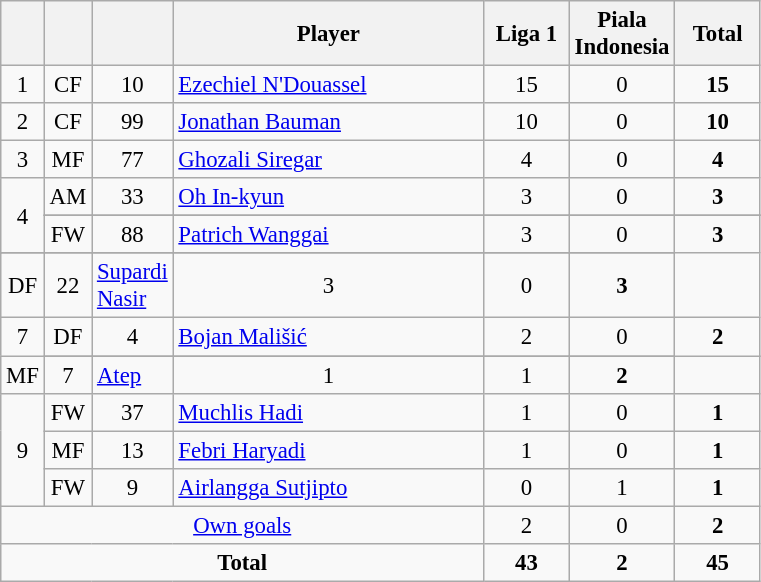<table class="wikitable sortable" style="font-size: 95%; text-align: center;">
<tr>
<th width=10></th>
<th width=10></th>
<th width=10></th>
<th width=200>Player</th>
<th width=50>Liga 1</th>
<th width=50>Piala Indonesia</th>
<th width=50>Total</th>
</tr>
<tr>
<td>1</td>
<td>CF</td>
<td>10</td>
<td align=left> <a href='#'>Ezechiel N'Douassel</a></td>
<td>15</td>
<td>0</td>
<td><strong>15</strong></td>
</tr>
<tr>
<td>2</td>
<td>CF</td>
<td>99</td>
<td align=left> <a href='#'>Jonathan Bauman</a></td>
<td>10</td>
<td>0</td>
<td><strong>10</strong></td>
</tr>
<tr>
<td>3</td>
<td>MF</td>
<td>77</td>
<td align=left> <a href='#'>Ghozali Siregar</a></td>
<td>4</td>
<td>0</td>
<td><strong>4</strong></td>
</tr>
<tr>
<td rowspan=3>4</td>
<td>AM</td>
<td>33</td>
<td align=left> <a href='#'>Oh In-kyun</a></td>
<td>3</td>
<td>0</td>
<td><strong>3</strong></td>
</tr>
<tr>
</tr>
<tr>
<td>FW</td>
<td>88</td>
<td align=left> <a href='#'>Patrich Wanggai</a></td>
<td>3</td>
<td>0</td>
<td><strong>3</strong></td>
</tr>
<tr>
</tr>
<tr>
<td>DF</td>
<td>22</td>
<td align=left> <a href='#'>Supardi Nasir</a></td>
<td>3</td>
<td>0</td>
<td><strong>3</strong></td>
</tr>
<tr>
<td rowspan=2>7</td>
<td>DF</td>
<td>4</td>
<td align=left> <a href='#'>Bojan Mališić</a></td>
<td>2</td>
<td>0</td>
<td><strong>2</strong></td>
</tr>
<tr>
</tr>
<tr>
<td>MF</td>
<td>7</td>
<td align=left> <a href='#'>Atep</a></td>
<td>1</td>
<td>1</td>
<td><strong>2</strong></td>
</tr>
<tr>
<td rowspan=3>9</td>
<td>FW</td>
<td>37</td>
<td align=left> <a href='#'>Muchlis Hadi</a></td>
<td>1</td>
<td>0</td>
<td><strong>1</strong></td>
</tr>
<tr>
<td>MF</td>
<td>13</td>
<td align=left> <a href='#'>Febri Haryadi</a></td>
<td>1</td>
<td>0</td>
<td><strong>1</strong></td>
</tr>
<tr>
<td>FW</td>
<td>9</td>
<td align=left> <a href='#'>Airlangga Sutjipto</a></td>
<td>0</td>
<td>1</td>
<td><strong>1</strong></td>
</tr>
<tr>
<td colspan=4><a href='#'>Own goals</a></td>
<td>2</td>
<td>0</td>
<td><strong>2</strong></td>
</tr>
<tr class="sortbottom">
<td colspan=4><strong>Total</strong></td>
<td><strong>43</strong></td>
<td><strong>2</strong></td>
<td><strong>45</strong></td>
</tr>
</table>
